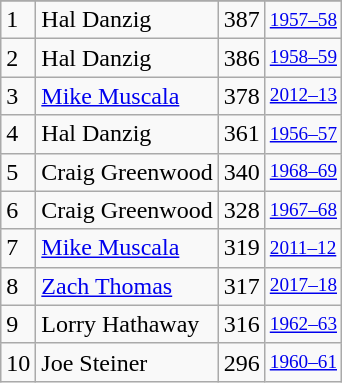<table class="wikitable">
<tr>
</tr>
<tr>
<td>1</td>
<td>Hal Danzig</td>
<td>387</td>
<td style="font-size:80%;"><a href='#'>1957–58</a></td>
</tr>
<tr>
<td>2</td>
<td>Hal Danzig</td>
<td>386</td>
<td style="font-size:80%;"><a href='#'>1958–59</a></td>
</tr>
<tr>
<td>3</td>
<td><a href='#'>Mike Muscala</a></td>
<td>378</td>
<td style="font-size:80%;"><a href='#'>2012–13</a></td>
</tr>
<tr>
<td>4</td>
<td>Hal Danzig</td>
<td>361</td>
<td style="font-size:80%;"><a href='#'>1956–57</a></td>
</tr>
<tr>
<td>5</td>
<td>Craig Greenwood</td>
<td>340</td>
<td style="font-size:80%;"><a href='#'>1968–69</a></td>
</tr>
<tr>
<td>6</td>
<td>Craig Greenwood</td>
<td>328</td>
<td style="font-size:80%;"><a href='#'>1967–68</a></td>
</tr>
<tr>
<td>7</td>
<td><a href='#'>Mike Muscala</a></td>
<td>319</td>
<td style="font-size:80%;"><a href='#'>2011–12</a></td>
</tr>
<tr>
<td>8</td>
<td><a href='#'>Zach Thomas</a></td>
<td>317</td>
<td style="font-size:80%;"><a href='#'>2017–18</a></td>
</tr>
<tr>
<td>9</td>
<td>Lorry Hathaway</td>
<td>316</td>
<td style="font-size:80%;"><a href='#'>1962–63</a></td>
</tr>
<tr>
<td>10</td>
<td>Joe Steiner</td>
<td>296</td>
<td style="font-size:80%;"><a href='#'>1960–61</a></td>
</tr>
</table>
